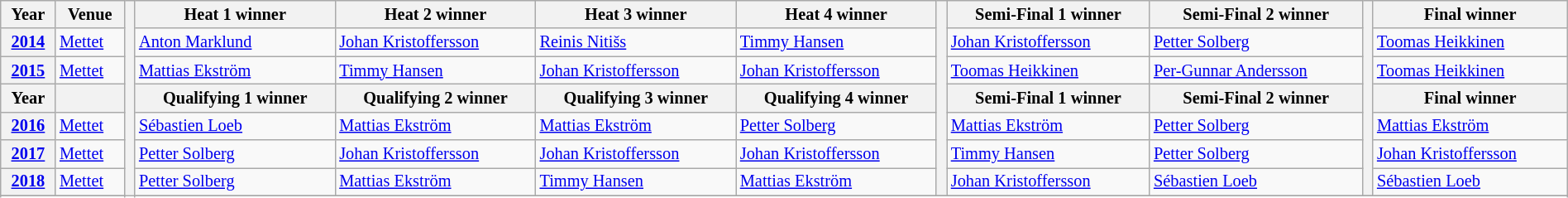<table class="wikitable" width=100% style="font-size: 85%;">
<tr>
<th>Year</th>
<th>Venue</th>
<th rowspan="10"></th>
<th>Heat 1 winner</th>
<th>Heat 2 winner</th>
<th>Heat 3 winner</th>
<th>Heat 4 winner</th>
<th rowspan=7></th>
<th>Semi-Final 1 winner</th>
<th>Semi-Final 2 winner</th>
<th rowspan=7></th>
<th>Final winner</th>
</tr>
<tr>
<th><a href='#'>2014</a></th>
<td><a href='#'>Mettet</a></td>
<td> <a href='#'>Anton Marklund</a></td>
<td> <a href='#'>Johan Kristoffersson</a></td>
<td> <a href='#'>Reinis Nitišs</a></td>
<td> <a href='#'>Timmy Hansen</a></td>
<td> <a href='#'>Johan Kristoffersson</a></td>
<td> <a href='#'>Petter Solberg</a></td>
<td> <a href='#'>Toomas Heikkinen</a></td>
</tr>
<tr>
<th><a href='#'>2015</a></th>
<td><a href='#'>Mettet</a></td>
<td> <a href='#'>Mattias Ekström</a></td>
<td> <a href='#'>Timmy Hansen</a></td>
<td> <a href='#'>Johan Kristoffersson</a></td>
<td> <a href='#'>Johan Kristoffersson</a></td>
<td> <a href='#'>Toomas Heikkinen</a></td>
<td> <a href='#'>Per-Gunnar Andersson</a></td>
<td> <a href='#'>Toomas Heikkinen</a></td>
</tr>
<tr>
<th>Year</th>
<th></th>
<th>Qualifying 1 winner</th>
<th>Qualifying 2 winner</th>
<th>Qualifying 3 winner</th>
<th>Qualifying 4 winner</th>
<th>Semi-Final 1 winner</th>
<th>Semi-Final 2 winner</th>
<th>Final winner</th>
</tr>
<tr>
<th><a href='#'>2016</a></th>
<td><a href='#'>Mettet</a></td>
<td> <a href='#'>Sébastien Loeb</a></td>
<td> <a href='#'>Mattias Ekström</a></td>
<td> <a href='#'>Mattias Ekström</a></td>
<td> <a href='#'>Petter Solberg</a></td>
<td> <a href='#'>Mattias Ekström</a></td>
<td> <a href='#'>Petter Solberg</a></td>
<td> <a href='#'>Mattias Ekström</a></td>
</tr>
<tr>
<th><a href='#'>2017</a></th>
<td><a href='#'>Mettet</a></td>
<td> <a href='#'>Petter Solberg</a></td>
<td> <a href='#'>Johan Kristoffersson</a></td>
<td> <a href='#'>Johan Kristoffersson</a></td>
<td> <a href='#'>Johan Kristoffersson</a></td>
<td> <a href='#'>Timmy Hansen</a></td>
<td> <a href='#'>Petter Solberg</a></td>
<td> <a href='#'>Johan Kristoffersson</a></td>
</tr>
<tr>
<th><a href='#'>2018</a></th>
<td><a href='#'>Mettet</a></td>
<td> <a href='#'>Petter Solberg</a></td>
<td> <a href='#'>Mattias Ekström</a></td>
<td> <a href='#'>Timmy Hansen</a></td>
<td> <a href='#'>Mattias Ekström</a></td>
<td> <a href='#'>Johan Kristoffersson</a></td>
<td> <a href='#'>Sébastien Loeb</a></td>
<td> <a href='#'>Sébastien Loeb</a></td>
</tr>
<tr>
</tr>
<tr>
</tr>
</table>
